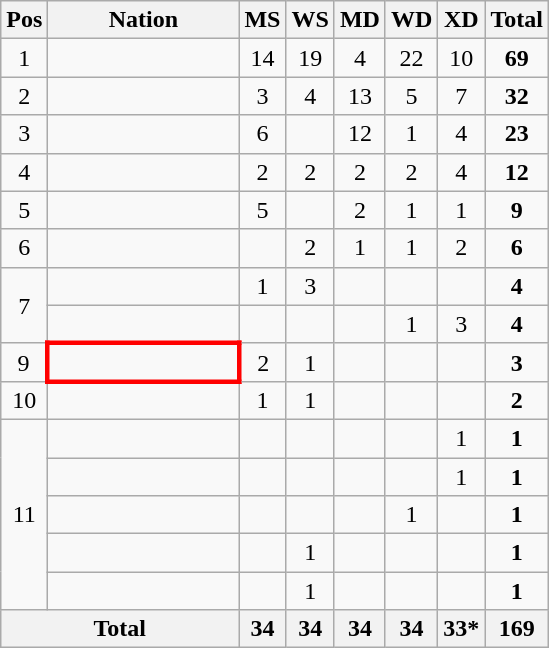<table class="wikitable" style="text-align:center">
<tr>
<th width="20">Pos</th>
<th width="120">Nation</th>
<th width="20">MS</th>
<th width="20">WS</th>
<th width="20">MD</th>
<th width="20">WD</th>
<th width="20">XD</th>
<th>Total</th>
</tr>
<tr>
<td>1</td>
<td align="left"></td>
<td>14</td>
<td>19</td>
<td>4</td>
<td>22</td>
<td>10</td>
<td><strong>69</strong></td>
</tr>
<tr align="center">
<td>2</td>
<td align="left"></td>
<td>3</td>
<td>4</td>
<td>13</td>
<td>5</td>
<td>7</td>
<td><strong>32</strong></td>
</tr>
<tr align="center">
<td>3</td>
<td align="left"></td>
<td>6</td>
<td></td>
<td>12</td>
<td>1</td>
<td>4</td>
<td><strong>23</strong></td>
</tr>
<tr align="center">
<td>4</td>
<td align="left"></td>
<td>2</td>
<td>2</td>
<td>2</td>
<td>2</td>
<td>4</td>
<td><strong>12</strong></td>
</tr>
<tr align="center">
<td>5</td>
<td align="left"></td>
<td>5</td>
<td></td>
<td>2</td>
<td>1</td>
<td>1</td>
<td><strong>9</strong></td>
</tr>
<tr>
<td>6</td>
<td align="left"></td>
<td></td>
<td>2</td>
<td>1</td>
<td>1</td>
<td>2</td>
<td><strong>6</strong></td>
</tr>
<tr>
<td rowspan=2>7</td>
<td align="left"></td>
<td>1</td>
<td>3</td>
<td></td>
<td></td>
<td></td>
<td><strong>4</strong></td>
</tr>
<tr>
<td align="left"></td>
<td></td>
<td></td>
<td></td>
<td>1</td>
<td>3</td>
<td><strong>4</strong></td>
</tr>
<tr>
<td>9</td>
<td align="left" style="border: 3px solid red"></td>
<td>2</td>
<td>1</td>
<td></td>
<td></td>
<td></td>
<td><strong>3</strong></td>
</tr>
<tr>
<td>10</td>
<td align="left"></td>
<td>1</td>
<td>1</td>
<td></td>
<td></td>
<td></td>
<td><strong>2</strong></td>
</tr>
<tr>
<td rowspan=5>11</td>
<td align="left"></td>
<td></td>
<td></td>
<td></td>
<td></td>
<td>1</td>
<td><strong>1</strong></td>
</tr>
<tr>
<td align="left"></td>
<td></td>
<td></td>
<td></td>
<td></td>
<td>1</td>
<td><strong>1</strong></td>
</tr>
<tr>
<td align="left"></td>
<td></td>
<td></td>
<td></td>
<td>1</td>
<td></td>
<td><strong>1</strong></td>
</tr>
<tr>
<td align="left"></td>
<td></td>
<td>1</td>
<td></td>
<td></td>
<td></td>
<td><strong>1</strong></td>
</tr>
<tr>
<td align="left"></td>
<td></td>
<td>1</td>
<td></td>
<td></td>
<td></td>
<td><strong>1</strong></td>
</tr>
<tr>
<th colspan="2">Total</th>
<th>34</th>
<th>34</th>
<th>34</th>
<th>34</th>
<th>33*</th>
<th><strong>169</strong></th>
</tr>
</table>
